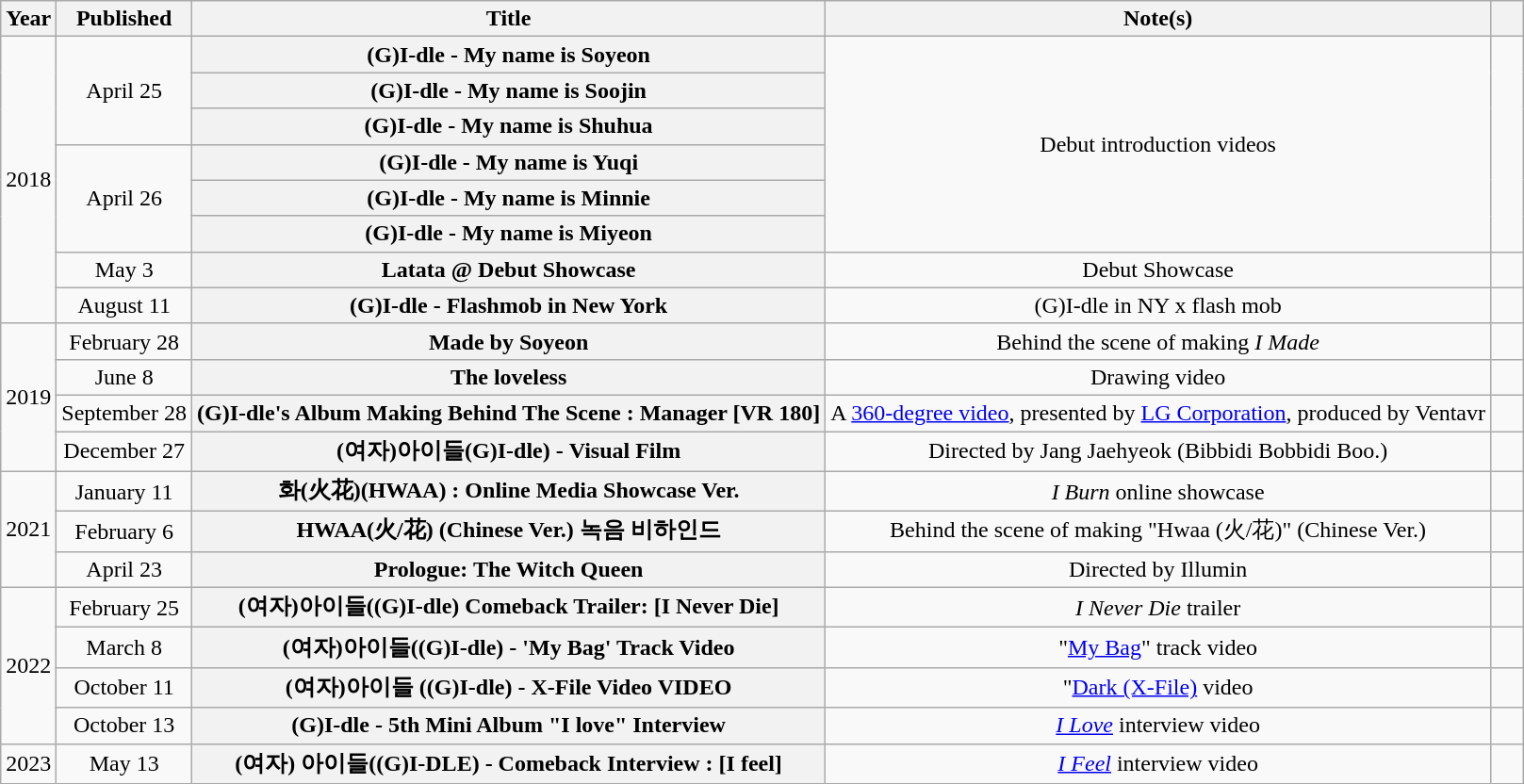<table class="wikitable plainrowheaders" style="text-align:center">
<tr>
<th scope="col">Year</th>
<th scope="col">Published</th>
<th scope="col">Title</th>
<th scope="col">Note(s)</th>
<th scope="col" style="width:1em"></th>
</tr>
<tr>
<td rowspan="8">2018</td>
<td rowspan="3">April 25</td>
<th scope="row">(G)I-dle - My name is Soyeon</th>
<td rowspan="6">Debut introduction videos</td>
<td rowspan="6"></td>
</tr>
<tr>
<th scope="row">(G)I-dle - My name is Soojin</th>
</tr>
<tr>
<th scope="row">(G)I-dle - My name is Shuhua</th>
</tr>
<tr>
<td rowspan="3">April 26</td>
<th scope="row">(G)I-dle - My name is Yuqi</th>
</tr>
<tr>
<th scope="row">(G)I-dle - My name is Minnie</th>
</tr>
<tr>
<th scope="row">(G)I-dle - My name is Miyeon</th>
</tr>
<tr>
<td>May 3</td>
<th scope="row">Latata @ Debut Showcase</th>
<td>Debut Showcase</td>
<td></td>
</tr>
<tr>
<td>August 11</td>
<th scope="row">(G)I-dle - Flashmob in New York</th>
<td>(G)I-dle in NY x flash mob</td>
<td></td>
</tr>
<tr>
<td rowspan="4">2019</td>
<td>February 28</td>
<th scope="row">Made by Soyeon</th>
<td>Behind the scene of making <em>I Made</em></td>
<td></td>
</tr>
<tr>
<td>June 8</td>
<th scope="row">The loveless</th>
<td>Drawing video</td>
<td></td>
</tr>
<tr>
<td>September 28</td>
<th scope="row">(G)I-dle's Album Making Behind The Scene : Manager [VR 180]</th>
<td>A <a href='#'>360-degree video</a>, presented by <a href='#'>LG Corporation</a>, produced by Ventavr</td>
<td></td>
</tr>
<tr>
<td>December 27</td>
<th scope="row">(여자)아이들(G)I-dle) - Visual Film</th>
<td>Directed by Jang Jaehyeok (Bibbidi Bobbidi Boo.)</td>
<td></td>
</tr>
<tr>
<td rowspan="3">2021</td>
<td>January 11</td>
<th scope="row">화(火花)(HWAA) : Online Media Showcase Ver.</th>
<td><em>I Burn</em> online showcase</td>
<td></td>
</tr>
<tr>
<td>February 6</td>
<th scope="row">HWAA(火/花) (Chinese Ver.) 녹음 비하인드</th>
<td>Behind the scene of making "Hwaa (火/花)" (Chinese Ver.)</td>
<td></td>
</tr>
<tr>
<td>April 23</td>
<th scope="row">Prologue: The Witch Queen</th>
<td>Directed by Illumin</td>
<td></td>
</tr>
<tr>
<td rowspan="4">2022</td>
<td>February 25</td>
<th scope="row">(여자)아이들((G)I-dle) Comeback Trailer: [I Never Die]</th>
<td><em>I Never Die</em> trailer</td>
<td></td>
</tr>
<tr>
<td>March 8</td>
<th scope="row">(여자)아이들((G)I-dle) - 'My Bag' Track Video</th>
<td>"<a href='#'>My Bag</a>" track video</td>
<td></td>
</tr>
<tr>
<td>October 11</td>
<th scope="row">(여자)아이들 ((G)I-dle) - X-File Video VIDEO</th>
<td>"<a href='#'>Dark (X-File)</a> video</td>
<td></td>
</tr>
<tr>
<td>October 13</td>
<th scope="row">(G)I-dle - 5th Mini Album "I love" Interview</th>
<td><em><a href='#'>I Love</a></em> interview video</td>
<td></td>
</tr>
<tr>
<td>2023</td>
<td>May 13</td>
<th scope="row">(여자) 아이들((G)I-DLE) - Comeback Interview : [I feel]</th>
<td><em><a href='#'>I Feel</a></em> interview video</td>
<td></td>
</tr>
</table>
